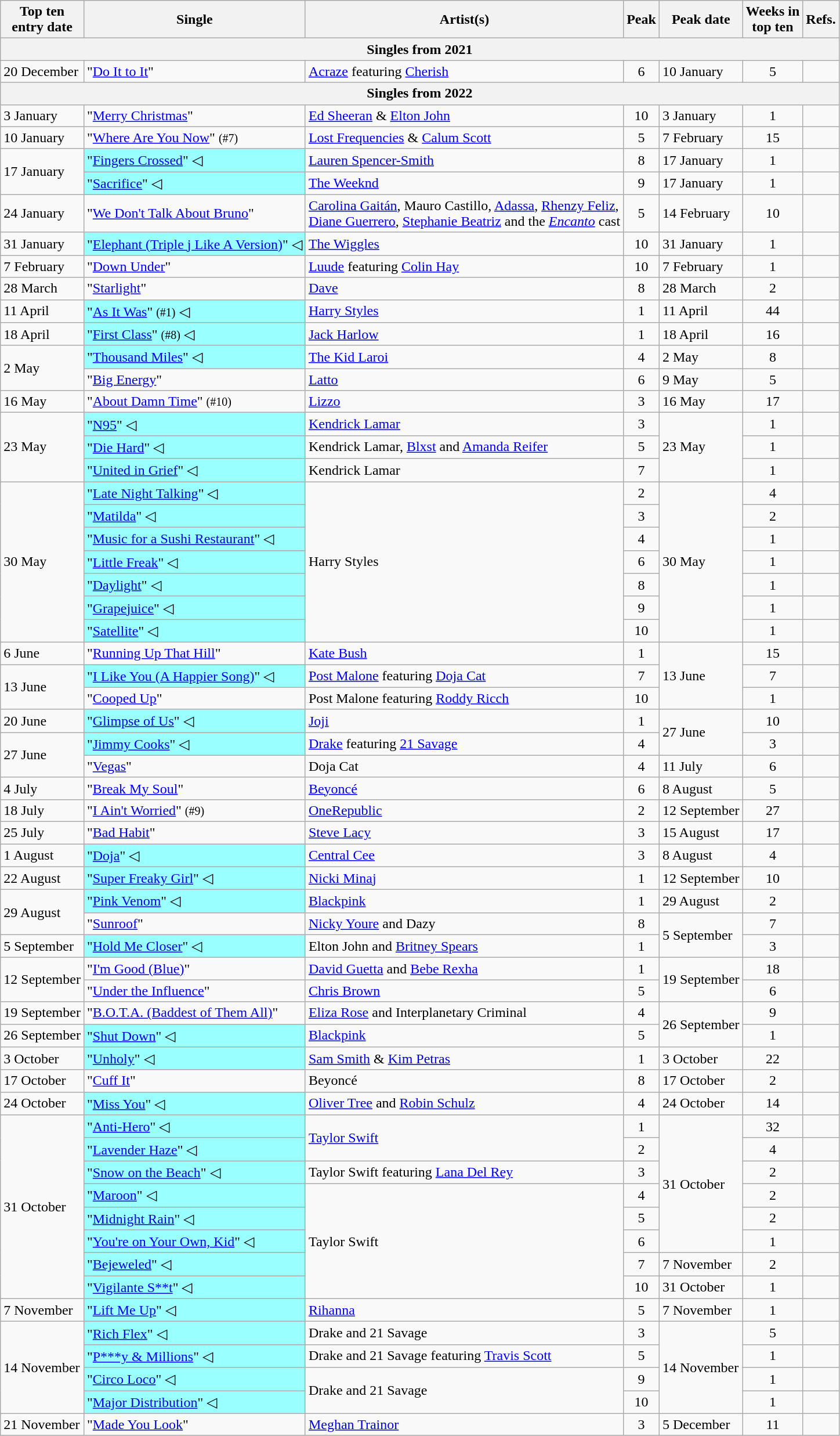<table class="wikitable sortable">
<tr>
<th>Top ten<br>entry date</th>
<th>Single</th>
<th>Artist(s)</th>
<th data-sort-type="number">Peak</th>
<th>Peak date</th>
<th data-sort-type="number">Weeks in<br>top ten</th>
<th>Refs.</th>
</tr>
<tr>
<th colspan="7">Singles from 2021</th>
</tr>
<tr>
<td>20 December</td>
<td>"<a href='#'>Do It to It</a>"</td>
<td><a href='#'>Acraze</a> featuring <a href='#'>Cherish</a></td>
<td style="text-align:center;">6</td>
<td>10 January</td>
<td style="text-align:center;">5</td>
<td></td>
</tr>
<tr>
<th colspan="7">Singles from 2022</th>
</tr>
<tr>
<td>3 January</td>
<td>"<a href='#'>Merry Christmas</a>"</td>
<td><a href='#'>Ed Sheeran</a> & <a href='#'>Elton John</a></td>
<td style="text-align:center;">10</td>
<td>3 January</td>
<td style="text-align:center;">1</td>
<td></td>
</tr>
<tr>
<td>10 January</td>
<td>"<a href='#'>Where Are You Now</a>" <small>(#7)</small></td>
<td><a href='#'>Lost Frequencies</a> & <a href='#'>Calum Scott</a></td>
<td style="text-align:center;">5</td>
<td>7 February</td>
<td style="text-align:center;">15</td>
<td></td>
</tr>
<tr>
<td rowspan="2">17 January</td>
<td style="background:#9ff;">"<a href='#'>Fingers Crossed</a>" ◁</td>
<td><a href='#'>Lauren Spencer-Smith</a></td>
<td style="text-align:center;">8</td>
<td>17 January</td>
<td style="text-align:center;">1</td>
<td></td>
</tr>
<tr>
<td style="background:#9ff;">"<a href='#'>Sacrifice</a>" ◁</td>
<td><a href='#'>The Weeknd</a></td>
<td style="text-align:center;">9</td>
<td>17 January</td>
<td style="text-align:center;">1</td>
<td></td>
</tr>
<tr>
<td>24 January</td>
<td>"<a href='#'>We Don't Talk About Bruno</a>"</td>
<td><a href='#'>Carolina Gaitán</a>, Mauro Castillo, <a href='#'>Adassa</a>, <a href='#'>Rhenzy Feliz</a>,<br><a href='#'>Diane Guerrero</a>, <a href='#'>Stephanie Beatriz</a> and the <em><a href='#'>Encanto</a></em> cast</td>
<td style="text-align:center;">5</td>
<td>14 February</td>
<td style="text-align:center;">10</td>
<td></td>
</tr>
<tr>
<td>31 January</td>
<td style="background:#9ff;">"<a href='#'>Elephant (Triple j Like A Version)</a>" ◁</td>
<td><a href='#'>The Wiggles</a></td>
<td style="text-align:center;">10</td>
<td>31 January</td>
<td style="text-align:center;">1</td>
<td></td>
</tr>
<tr>
<td>7 February</td>
<td>"<a href='#'>Down Under</a>"</td>
<td><a href='#'>Luude</a> featuring <a href='#'>Colin Hay</a></td>
<td style="text-align:center;">10</td>
<td>7 February</td>
<td style="text-align:center;">1</td>
<td></td>
</tr>
<tr>
<td>28 March</td>
<td>"<a href='#'>Starlight</a>"</td>
<td><a href='#'>Dave</a></td>
<td style="text-align:center;">8</td>
<td>28 March</td>
<td style="text-align:center;">2</td>
<td></td>
</tr>
<tr>
<td>11 April</td>
<td style="background:#9ff;">"<a href='#'>As It Was</a>" <small>(#1)</small> ◁</td>
<td><a href='#'>Harry Styles</a></td>
<td style="text-align:center;">1</td>
<td>11 April</td>
<td style="text-align:center;">44</td>
<td></td>
</tr>
<tr>
<td>18 April</td>
<td style="background:#9ff;">"<a href='#'>First Class</a>" <small>(#8)</small> ◁</td>
<td><a href='#'>Jack Harlow</a></td>
<td style="text-align:center;">1</td>
<td>18 April</td>
<td style="text-align:center;">16</td>
<td></td>
</tr>
<tr>
<td rowspan="2">2 May</td>
<td style="background:#9ff;">"<a href='#'>Thousand Miles</a>" ◁</td>
<td><a href='#'>The Kid Laroi</a></td>
<td style="text-align:center;">4</td>
<td>2 May</td>
<td style="text-align:center;">8</td>
<td></td>
</tr>
<tr>
<td>"<a href='#'>Big Energy</a>"</td>
<td><a href='#'>Latto</a></td>
<td style="text-align:center;">6</td>
<td>9 May</td>
<td style="text-align:center;">5</td>
<td></td>
</tr>
<tr>
<td>16 May</td>
<td>"<a href='#'>About Damn Time</a>" <small>(#10)</small></td>
<td><a href='#'>Lizzo</a></td>
<td style="text-align:center;">3</td>
<td>16 May</td>
<td style="text-align:center;">17</td>
<td></td>
</tr>
<tr>
<td rowspan="3">23 May</td>
<td style="background:#9ff;">"<a href='#'>N95</a>" ◁</td>
<td><a href='#'>Kendrick Lamar</a></td>
<td style="text-align:center;">3</td>
<td rowspan=3>23 May</td>
<td style="text-align:center;">1</td>
<td></td>
</tr>
<tr>
<td style="background:#9ff;">"<a href='#'>Die Hard</a>" ◁</td>
<td>Kendrick Lamar, <a href='#'>Blxst</a> and <a href='#'>Amanda Reifer</a></td>
<td style="text-align:center;">5</td>
<td style="text-align:center;">1</td>
<td></td>
</tr>
<tr>
<td style="background:#9ff;">"<a href='#'>United in Grief</a>" ◁</td>
<td>Kendrick Lamar</td>
<td style="text-align:center;">7</td>
<td style="text-align:center;">1</td>
<td></td>
</tr>
<tr>
<td rowspan="7">30 May</td>
<td style="background:#9ff;">"<a href='#'>Late Night Talking</a>" ◁</td>
<td rowspan=7>Harry Styles</td>
<td style="text-align:center;">2</td>
<td rowspan=7>30 May</td>
<td style="text-align:center;">4</td>
<td></td>
</tr>
<tr>
<td style="background:#9ff;">"<a href='#'>Matilda</a>" ◁</td>
<td style="text-align:center;">3</td>
<td style="text-align:center;">2</td>
<td></td>
</tr>
<tr>
<td style="background:#9ff;">"<a href='#'>Music for a Sushi Restaurant</a>" ◁</td>
<td style="text-align:center;">4</td>
<td style="text-align:center;">1</td>
<td></td>
</tr>
<tr>
<td style="background:#9ff;">"<a href='#'>Little Freak</a>" ◁</td>
<td style="text-align:center;">6</td>
<td style="text-align:center;">1</td>
<td></td>
</tr>
<tr>
<td style="background:#9ff;">"<a href='#'>Daylight</a>" ◁</td>
<td style="text-align:center;">8</td>
<td style="text-align:center;">1</td>
<td></td>
</tr>
<tr>
<td style="background:#9ff;">"<a href='#'>Grapejuice</a>" ◁</td>
<td style="text-align:center;">9</td>
<td style="text-align:center;">1</td>
<td></td>
</tr>
<tr>
<td style="background:#9ff;">"<a href='#'>Satellite</a>" ◁</td>
<td style="text-align:center;">10</td>
<td style="text-align:center;">1</td>
<td></td>
</tr>
<tr>
<td>6 June</td>
<td>"<a href='#'>Running Up That Hill</a>"</td>
<td><a href='#'>Kate Bush</a></td>
<td style="text-align:center;">1</td>
<td rowspan=3>13 June</td>
<td style="text-align:center;">15</td>
<td></td>
</tr>
<tr>
<td rowspan="2">13 June</td>
<td style="background:#9ff;">"<a href='#'>I Like You (A Happier Song)</a>" ◁</td>
<td><a href='#'>Post Malone</a> featuring <a href='#'>Doja Cat</a></td>
<td style="text-align:center;">7</td>
<td style="text-align:center;">7</td>
<td></td>
</tr>
<tr>
<td>"<a href='#'>Cooped Up</a>"</td>
<td>Post Malone featuring <a href='#'>Roddy Ricch</a></td>
<td style="text-align:center;">10</td>
<td style="text-align:center;">1</td>
<td></td>
</tr>
<tr>
<td>20 June</td>
<td style="background:#9ff;">"<a href='#'>Glimpse of Us</a>" ◁</td>
<td><a href='#'>Joji</a></td>
<td style="text-align:center;">1</td>
<td rowspan=2>27 June</td>
<td style="text-align:center;">10</td>
<td></td>
</tr>
<tr>
<td rowspan="2">27 June</td>
<td style="background:#9ff;">"<a href='#'>Jimmy Cooks</a>" ◁</td>
<td><a href='#'>Drake</a> featuring <a href='#'>21 Savage</a></td>
<td style="text-align:center;">4</td>
<td style="text-align:center;">3</td>
<td></td>
</tr>
<tr>
<td>"<a href='#'>Vegas</a>"</td>
<td>Doja Cat</td>
<td style="text-align:center;">4</td>
<td>11 July</td>
<td style="text-align:center;">6</td>
<td></td>
</tr>
<tr>
<td>4 July</td>
<td>"<a href='#'>Break My Soul</a>"</td>
<td><a href='#'>Beyoncé</a></td>
<td style="text-align:center;">6</td>
<td>8 August</td>
<td style="text-align:center;">5</td>
<td></td>
</tr>
<tr>
<td>18 July</td>
<td>"<a href='#'>I Ain't Worried</a>" <small>(#9)</small></td>
<td><a href='#'>OneRepublic</a></td>
<td style="text-align:center;">2</td>
<td>12 September</td>
<td style="text-align:center;">27</td>
<td></td>
</tr>
<tr>
<td>25 July</td>
<td>"<a href='#'>Bad Habit</a>"</td>
<td><a href='#'>Steve Lacy</a></td>
<td style="text-align:center;">3</td>
<td>15 August</td>
<td style="text-align:center;">17</td>
<td></td>
</tr>
<tr>
<td>1 August</td>
<td style="background:#9ff;">"<a href='#'>Doja</a>" ◁</td>
<td><a href='#'>Central Cee</a></td>
<td style="text-align:center;">3</td>
<td>8 August</td>
<td style="text-align:center;">4</td>
<td></td>
</tr>
<tr>
<td>22 August</td>
<td style="background:#9ff;">"<a href='#'>Super Freaky Girl</a>" ◁</td>
<td><a href='#'>Nicki Minaj</a></td>
<td style="text-align:center;">1</td>
<td>12 September</td>
<td style="text-align:center;">10</td>
<td></td>
</tr>
<tr>
<td rowspan="2">29 August</td>
<td style="background:#9ff;">"<a href='#'>Pink Venom</a>" ◁</td>
<td><a href='#'>Blackpink</a></td>
<td style="text-align:center;">1</td>
<td>29 August</td>
<td style="text-align:center;">2</td>
<td></td>
</tr>
<tr>
<td>"<a href='#'>Sunroof</a>"</td>
<td><a href='#'>Nicky Youre</a> and Dazy</td>
<td style="text-align:center;">8</td>
<td rowspan=2>5 September</td>
<td style="text-align:center;">7</td>
<td></td>
</tr>
<tr>
<td>5 September</td>
<td style="background:#9ff;">"<a href='#'>Hold Me Closer</a>" ◁</td>
<td>Elton John and <a href='#'>Britney Spears</a></td>
<td style="text-align:center;">1</td>
<td style="text-align:center;">3</td>
<td></td>
</tr>
<tr>
<td rowspan="2">12 September</td>
<td>"<a href='#'>I'm Good (Blue)</a>"</td>
<td><a href='#'>David Guetta</a> and <a href='#'>Bebe Rexha</a></td>
<td style="text-align:center;">1</td>
<td rowspan=2>19 September</td>
<td style="text-align:center;">18</td>
<td></td>
</tr>
<tr>
<td>"<a href='#'>Under the Influence</a>"</td>
<td><a href='#'>Chris Brown</a></td>
<td style="text-align:center;">5</td>
<td style="text-align:center;">6</td>
<td></td>
</tr>
<tr>
<td>19 September</td>
<td>"<a href='#'>B.O.T.A. (Baddest of Them All)</a>"</td>
<td><a href='#'>Eliza Rose</a> and Interplanetary Criminal</td>
<td style="text-align:center;">4</td>
<td rowspan=2>26 September</td>
<td style="text-align:center;">9</td>
<td></td>
</tr>
<tr>
<td>26 September</td>
<td style="background:#9ff;">"<a href='#'>Shut Down</a>" ◁</td>
<td><a href='#'>Blackpink</a></td>
<td style="text-align:center;">5</td>
<td style="text-align:center;">1</td>
<td></td>
</tr>
<tr>
<td>3 October</td>
<td style="background:#9ff;">"<a href='#'>Unholy</a>" ◁</td>
<td><a href='#'>Sam Smith</a> & <a href='#'>Kim Petras</a></td>
<td style="text-align:center;">1</td>
<td>3 October</td>
<td style="text-align:center;">22</td>
<td></td>
</tr>
<tr>
<td>17 October</td>
<td>"<a href='#'>Cuff It</a>"</td>
<td>Beyoncé</td>
<td style="text-align:center;">8</td>
<td>17 October</td>
<td style="text-align:center;">2</td>
<td></td>
</tr>
<tr>
<td>24 October</td>
<td style="background:#9ff;">"<a href='#'>Miss You</a>" ◁</td>
<td><a href='#'>Oliver Tree</a> and <a href='#'>Robin Schulz</a></td>
<td style="text-align:center;">4</td>
<td>24 October</td>
<td style="text-align:center;">14</td>
<td></td>
</tr>
<tr>
<td rowspan="8">31 October</td>
<td style="background:#9ff;">"<a href='#'>Anti-Hero</a>" ◁</td>
<td rowspan=2><a href='#'>Taylor Swift</a></td>
<td style="text-align:center;">1</td>
<td rowspan=6>31 October</td>
<td style="text-align:center;">32</td>
<td></td>
</tr>
<tr>
<td style="background:#9ff;">"<a href='#'>Lavender Haze</a>" ◁</td>
<td style="text-align:center;">2</td>
<td style="text-align:center;">4</td>
<td></td>
</tr>
<tr>
<td style="background:#9ff;">"<a href='#'>Snow on the Beach</a>" ◁</td>
<td>Taylor Swift featuring <a href='#'>Lana Del Rey</a></td>
<td style="text-align:center;">3</td>
<td style="text-align:center;">2</td>
<td></td>
</tr>
<tr>
<td style="background:#9ff;">"<a href='#'>Maroon</a>" ◁</td>
<td rowspan=5>Taylor Swift</td>
<td style="text-align:center;">4</td>
<td style="text-align:center;">2</td>
<td></td>
</tr>
<tr>
<td style="background:#9ff;">"<a href='#'>Midnight Rain</a>" ◁</td>
<td style="text-align:center;">5</td>
<td style="text-align:center;">2</td>
<td></td>
</tr>
<tr>
<td style="background:#9ff;">"<a href='#'>You're on Your Own, Kid</a>" ◁</td>
<td style="text-align:center;">6</td>
<td style="text-align:center;">1</td>
<td></td>
</tr>
<tr>
<td style="background:#9ff;">"<a href='#'>Bejeweled</a>" ◁</td>
<td style="text-align:center;">7</td>
<td>7 November</td>
<td style="text-align:center;">2</td>
<td></td>
</tr>
<tr>
<td style="background:#9ff;">"<a href='#'>Vigilante S**t</a>" ◁</td>
<td style="text-align:center;">10</td>
<td>31 October</td>
<td style="text-align:center;">1</td>
<td></td>
</tr>
<tr>
<td>7 November</td>
<td style="background:#9ff;">"<a href='#'>Lift Me Up</a>" ◁</td>
<td><a href='#'>Rihanna</a></td>
<td style="text-align:center;">5</td>
<td>7 November</td>
<td style="text-align:center;">1</td>
<td></td>
</tr>
<tr>
<td rowspan="4">14 November</td>
<td style="background:#9ff;">"<a href='#'>Rich Flex</a>" ◁</td>
<td>Drake and 21 Savage</td>
<td style="text-align:center;">3</td>
<td rowspan=4>14 November</td>
<td style="text-align:center;">5</td>
<td></td>
</tr>
<tr>
<td style="background:#9ff;">"<a href='#'>P***y & Millions</a>" ◁</td>
<td>Drake and 21 Savage featuring <a href='#'>Travis Scott</a></td>
<td style="text-align:center;">5</td>
<td style="text-align:center;">1</td>
<td></td>
</tr>
<tr>
<td style="background:#9ff;">"<a href='#'>Circo Loco</a>" ◁</td>
<td rowspan=2>Drake and 21 Savage</td>
<td style="text-align:center;">9</td>
<td style="text-align:center;">1</td>
<td></td>
</tr>
<tr>
<td style="background:#9ff;">"<a href='#'>Major Distribution</a>" ◁</td>
<td style="text-align:center;">10</td>
<td style="text-align:center;">1</td>
<td></td>
</tr>
<tr>
<td>21 November</td>
<td>"<a href='#'>Made You Look</a>"</td>
<td><a href='#'>Meghan Trainor</a></td>
<td style="text-align:center;">3</td>
<td>5 December</td>
<td style="text-align:center;">11</td>
<td></td>
</tr>
</table>
